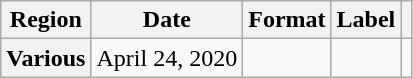<table class="wikitable plainrowheaders">
<tr>
<th scope="col">Region</th>
<th scope="col">Date</th>
<th scope="col">Format</th>
<th scope="col">Label</th>
<th scope="col"></th>
</tr>
<tr>
<th scope="row">Various</th>
<td>April 24, 2020</td>
<td></td>
<td></td>
<td></td>
</tr>
</table>
